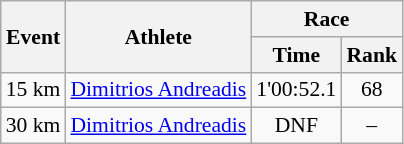<table class="wikitable" border="1" style="font-size:90%">
<tr>
<th rowspan=2>Event</th>
<th rowspan=2>Athlete</th>
<th colspan=2>Race</th>
</tr>
<tr>
<th>Time</th>
<th>Rank</th>
</tr>
<tr>
<td>15 km</td>
<td><a href='#'>Dimitrios Andreadis</a></td>
<td align=center>1'00:52.1</td>
<td align=center>68</td>
</tr>
<tr>
<td>30 km</td>
<td><a href='#'>Dimitrios Andreadis</a></td>
<td align=center>DNF</td>
<td align=center>–</td>
</tr>
</table>
